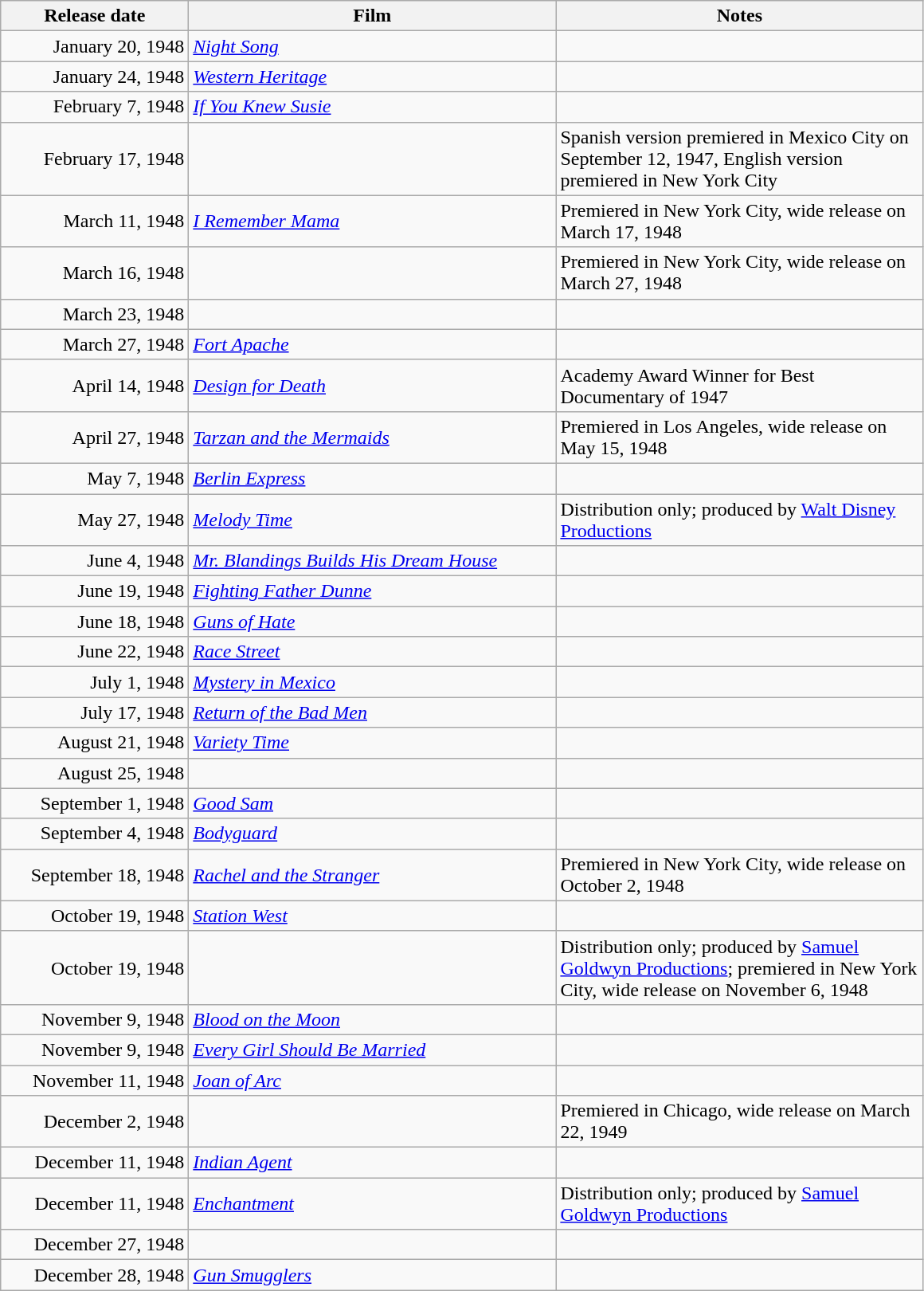<table class="wikitable sortable plainrowheaders">
<tr>
<th scope="col" style="width:150px">Release date</th>
<th scope="col" style="width:300px">Film</th>
<th scope="col" style="width:300px" class="unsortable">Notes</th>
</tr>
<tr>
<td style="text-align:right;">January 20, 1948</td>
<td><em><a href='#'>Night Song</a></em></td>
<td></td>
</tr>
<tr>
<td style="text-align:right;">January 24, 1948</td>
<td><em><a href='#'>Western Heritage</a></em></td>
<td></td>
</tr>
<tr>
<td style="text-align:right;">February 7, 1948</td>
<td><em><a href='#'>If You Knew Susie</a></em></td>
<td></td>
</tr>
<tr>
<td style="text-align:right;">February 17, 1948</td>
<td><em></em></td>
<td>Spanish version premiered in Mexico City on September 12, 1947, English version premiered in New York City</td>
</tr>
<tr>
<td style="text-align:right;">March 11, 1948</td>
<td><em><a href='#'>I Remember Mama</a></em></td>
<td>Premiered in New York City, wide release on March 17, 1948</td>
</tr>
<tr>
<td style="text-align:right;">March 16, 1948</td>
<td><em></em></td>
<td>Premiered in New York City, wide release on March 27, 1948</td>
</tr>
<tr>
<td style="text-align:right;">March 23, 1948</td>
<td><em></em></td>
<td></td>
</tr>
<tr>
<td style="text-align:right;">March 27, 1948</td>
<td><em><a href='#'>Fort Apache</a></em></td>
<td></td>
</tr>
<tr>
<td style="text-align:right;">April 14, 1948</td>
<td><em><a href='#'>Design for Death</a></em></td>
<td>Academy Award Winner for Best Documentary of 1947</td>
</tr>
<tr>
<td style="text-align:right;">April 27, 1948</td>
<td><em><a href='#'>Tarzan and the Mermaids</a></em></td>
<td>Premiered in Los Angeles, wide release on May 15, 1948</td>
</tr>
<tr>
<td style="text-align:right;">May 7, 1948</td>
<td><em><a href='#'>Berlin Express</a></em></td>
<td></td>
</tr>
<tr>
<td style="text-align:right;">May 27, 1948</td>
<td><em><a href='#'>Melody Time</a></em></td>
<td>Distribution only; produced by <a href='#'>Walt Disney Productions</a></td>
</tr>
<tr>
<td style="text-align:right;">June 4, 1948</td>
<td><em><a href='#'>Mr. Blandings Builds His Dream House</a></em></td>
<td></td>
</tr>
<tr>
<td style="text-align:right;">June 19, 1948</td>
<td><em><a href='#'>Fighting Father Dunne</a></em></td>
<td></td>
</tr>
<tr>
<td style="text-align:right;">June 18, 1948</td>
<td><em><a href='#'>Guns of Hate</a></em></td>
<td></td>
</tr>
<tr>
<td style="text-align:right;">June 22, 1948</td>
<td><em><a href='#'>Race Street</a></em></td>
<td></td>
</tr>
<tr>
<td style="text-align:right;">July 1, 1948</td>
<td><em><a href='#'>Mystery in Mexico</a></em></td>
<td></td>
</tr>
<tr>
<td style="text-align:right;">July 17, 1948</td>
<td><em><a href='#'>Return of the Bad Men</a></em></td>
<td></td>
</tr>
<tr>
<td style="text-align:right;">August 21, 1948</td>
<td><em><a href='#'>Variety Time</a></em></td>
<td></td>
</tr>
<tr>
<td style="text-align:right;">August 25, 1948</td>
<td><em></em></td>
<td></td>
</tr>
<tr>
<td style="text-align:right;">September 1, 1948</td>
<td><em><a href='#'>Good Sam</a></em></td>
<td></td>
</tr>
<tr>
<td style="text-align:right;">September 4, 1948</td>
<td><em><a href='#'>Bodyguard</a></em></td>
<td></td>
</tr>
<tr>
<td style="text-align:right;">September 18, 1948</td>
<td><em><a href='#'>Rachel and the Stranger</a></em></td>
<td>Premiered in New York City, wide release on October 2, 1948</td>
</tr>
<tr>
<td style="text-align:right;">October 19, 1948</td>
<td><em><a href='#'>Station West</a></em></td>
<td></td>
</tr>
<tr>
<td style="text-align:right;">October 19, 1948</td>
<td><em></em></td>
<td>Distribution only; produced by <a href='#'>Samuel Goldwyn Productions</a>; premiered in New York City, wide release on November 6, 1948</td>
</tr>
<tr>
<td style="text-align:right;">November 9, 1948</td>
<td><em><a href='#'>Blood on the Moon</a></em></td>
<td></td>
</tr>
<tr>
<td style="text-align:right;">November 9, 1948</td>
<td><em><a href='#'>Every Girl Should Be Married</a></em></td>
<td></td>
</tr>
<tr>
<td style="text-align:right;">November 11, 1948</td>
<td><em><a href='#'>Joan of Arc</a></em></td>
<td></td>
</tr>
<tr>
<td style="text-align:right;">December 2, 1948</td>
<td><em></em></td>
<td>Premiered in Chicago, wide release on March 22, 1949</td>
</tr>
<tr>
<td style="text-align:right;">December 11, 1948</td>
<td><em><a href='#'>Indian Agent</a></em></td>
<td></td>
</tr>
<tr>
<td style="text-align:right;">December 11, 1948</td>
<td><em><a href='#'>Enchantment</a></em></td>
<td>Distribution only; produced by <a href='#'>Samuel Goldwyn Productions</a></td>
</tr>
<tr>
<td style="text-align:right;">December 27, 1948</td>
<td><em></em></td>
<td></td>
</tr>
<tr>
<td style="text-align:right;">December 28, 1948</td>
<td><em><a href='#'>Gun Smugglers</a></em></td>
<td></td>
</tr>
</table>
